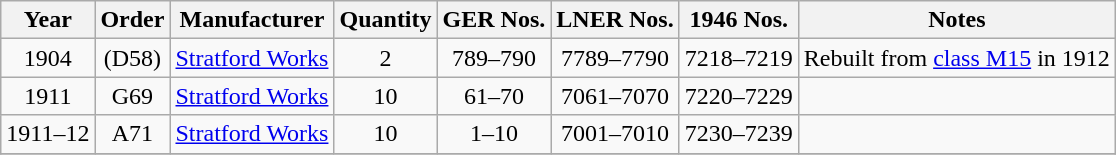<table class=wikitable style=text-align:center>
<tr>
<th>Year</th>
<th>Order</th>
<th>Manufacturer</th>
<th>Quantity</th>
<th>GER Nos.</th>
<th>LNER Nos.</th>
<th>1946 Nos.</th>
<th>Notes</th>
</tr>
<tr>
<td>1904</td>
<td>(D58)</td>
<td><a href='#'>Stratford Works</a></td>
<td>2</td>
<td>789–790</td>
<td>7789–7790</td>
<td>7218–7219</td>
<td align=left>Rebuilt from <a href='#'>class M15</a> in 1912</td>
</tr>
<tr>
<td>1911</td>
<td>G69</td>
<td><a href='#'>Stratford Works</a></td>
<td>10</td>
<td>61–70</td>
<td>7061–7070</td>
<td>7220–7229</td>
<td align=left></td>
</tr>
<tr>
<td>1911–12</td>
<td>A71</td>
<td><a href='#'>Stratford Works</a></td>
<td>10</td>
<td>1–10</td>
<td>7001–7010</td>
<td>7230–7239</td>
<td align=left></td>
</tr>
<tr>
</tr>
</table>
